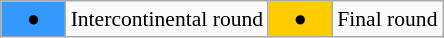<table class="wikitable" style="margin:0.5em auto; font-size:90%;position:relative;">
<tr>
<td style="width:2.5em; background:#3399ff; text-align:center">●</td>
<td>Intercontinental round</td>
<td style="width:2.5em; background:#ffcc00; text-align:center">●</td>
<td>Final round</td>
</tr>
</table>
